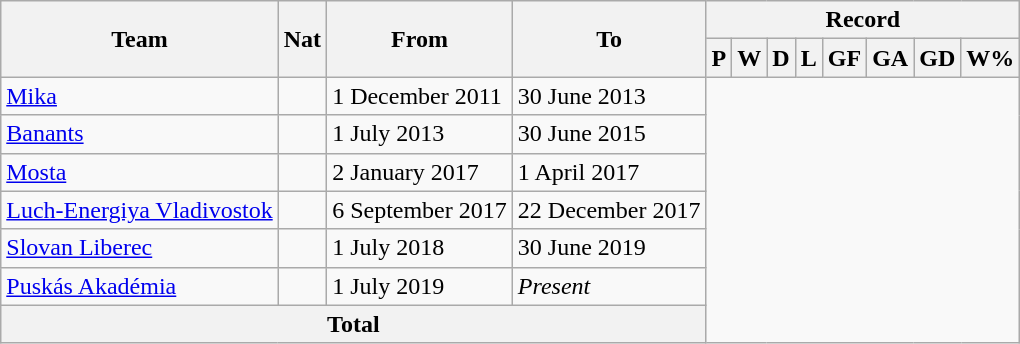<table class="wikitable" style="text-align:center">
<tr>
<th rowspan="2">Team</th>
<th rowspan="2">Nat</th>
<th rowspan="2">From</th>
<th rowspan="2">To</th>
<th colspan="8">Record</th>
</tr>
<tr>
<th>P</th>
<th>W</th>
<th>D</th>
<th>L</th>
<th>GF</th>
<th>GA</th>
<th>GD</th>
<th>W%</th>
</tr>
<tr>
<td align=left><a href='#'>Mika</a></td>
<td></td>
<td align=left>1 December 2011</td>
<td align=left>30 June 2013<br></td>
</tr>
<tr>
<td align=left><a href='#'>Banants</a></td>
<td></td>
<td align=left>1 July 2013</td>
<td align=left>30 June 2015<br></td>
</tr>
<tr>
<td align=left><a href='#'>Mosta</a></td>
<td></td>
<td align=left>2 January 2017</td>
<td align=left>1 April 2017<br></td>
</tr>
<tr>
<td align=left><a href='#'>Luch-Energiya Vladivostok</a></td>
<td></td>
<td align=left>6 September 2017</td>
<td align=left>22 December 2017<br></td>
</tr>
<tr>
<td align=left><a href='#'>Slovan Liberec</a></td>
<td></td>
<td align=left>1 July 2018</td>
<td align=left>30 June 2019<br></td>
</tr>
<tr>
<td align=left><a href='#'>Puskás Akadémia</a></td>
<td></td>
<td align=left>1 July 2019</td>
<td align=left><em>Present</em><br></td>
</tr>
<tr>
<th colspan="4">Total<br></th>
</tr>
</table>
